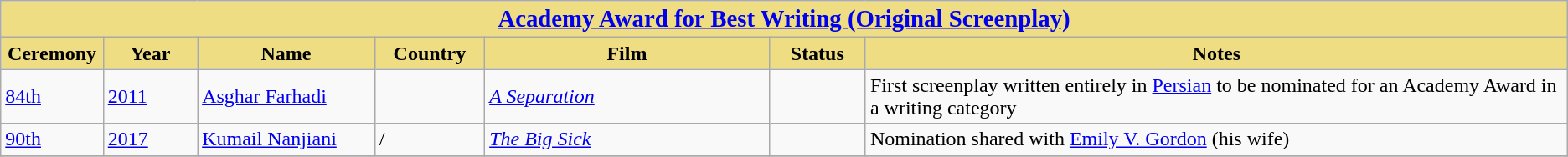<table class="wikitable sortable" style="text-align: left">
<tr>
<th colspan=7 align=center style="background:#EEDD82"><big><a href='#'>Academy Award for Best Writing (Original Screenplay)</a></big></th>
</tr>
<tr>
<th style="background-color:#EEDD82; width:075px;">Ceremony</th>
<th style="background-color:#EEDD82; width:075px;">Year</th>
<th style="background-color:#EEDD82; width:150px;">Name</th>
<th style="background-color:#EEDD82; width:085px;">Country</th>
<th style="background-color:#EEDD82; width:250px;">Film</th>
<th style="background-color:#EEDD82; width:075px;">Status</th>
<th style="background-color:#EEDD82; width:650px;">Notes</th>
</tr>
<tr>
<td><a href='#'>84th</a></td>
<td><a href='#'>2011</a></td>
<td><a href='#'>Asghar Farhadi</a></td>
<td></td>
<td><em><a href='#'>A Separation</a></em></td>
<td></td>
<td>First screenplay written entirely in <a href='#'>Persian</a> to be nominated for an Academy Award in a writing category</td>
</tr>
<tr>
<td><a href='#'>90th</a></td>
<td><a href='#'>2017</a></td>
<td><a href='#'>Kumail Nanjiani</a></td>
<td> / </td>
<td><em><a href='#'>The Big Sick</a></em></td>
<td></td>
<td>Nomination shared with <a href='#'>Emily V. Gordon</a> (his wife)</td>
</tr>
<tr>
</tr>
</table>
